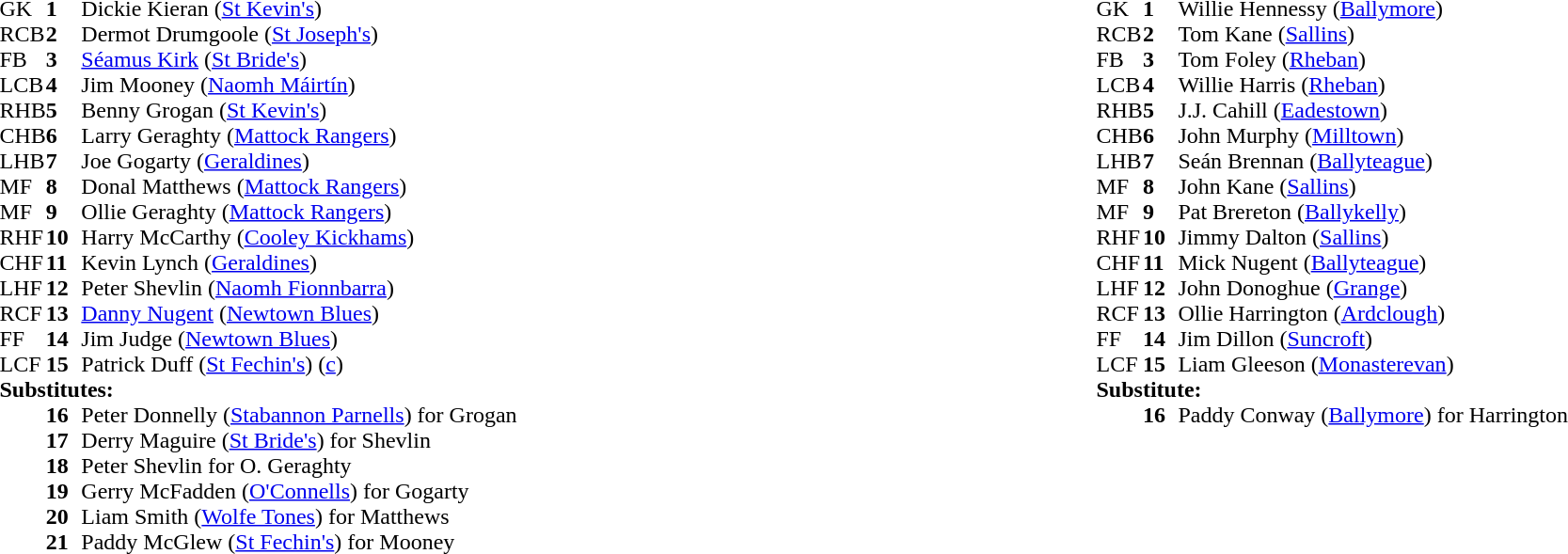<table style="width:100%;">
<tr>
<td style="vertical-align:top; width:50%"><br><table cellspacing="0" cellpadding="0">
<tr>
<th width="25"></th>
<th width="25"></th>
</tr>
<tr>
<td>GK</td>
<td><strong>1</strong></td>
<td>Dickie Kieran (<a href='#'>St Kevin's</a>)</td>
</tr>
<tr>
<td>RCB</td>
<td><strong>2</strong></td>
<td>Dermot Drumgoole (<a href='#'>St Joseph's</a>)</td>
</tr>
<tr>
<td>FB</td>
<td><strong>3</strong></td>
<td><a href='#'>Séamus Kirk</a> (<a href='#'>St Bride's</a>)</td>
</tr>
<tr>
<td>LCB</td>
<td><strong>4</strong></td>
<td>Jim Mooney (<a href='#'>Naomh Máirtín</a>)</td>
</tr>
<tr>
<td>RHB</td>
<td><strong>5</strong></td>
<td>Benny Grogan (<a href='#'>St Kevin's</a>)</td>
</tr>
<tr>
<td>CHB</td>
<td><strong>6</strong></td>
<td>Larry Geraghty (<a href='#'>Mattock Rangers</a>)</td>
</tr>
<tr>
<td>LHB</td>
<td><strong>7</strong></td>
<td>Joe Gogarty (<a href='#'>Geraldines</a>)</td>
</tr>
<tr>
<td>MF</td>
<td><strong>8</strong></td>
<td>Donal Matthews (<a href='#'>Mattock Rangers</a>)</td>
</tr>
<tr>
<td>MF</td>
<td><strong>9</strong></td>
<td>Ollie Geraghty (<a href='#'>Mattock Rangers</a>)</td>
</tr>
<tr>
<td>RHF</td>
<td><strong>10</strong></td>
<td>Harry McCarthy (<a href='#'>Cooley Kickhams</a>)</td>
</tr>
<tr>
<td>CHF</td>
<td><strong>11</strong></td>
<td>Kevin Lynch (<a href='#'>Geraldines</a>)</td>
</tr>
<tr>
<td>LHF</td>
<td><strong>12</strong></td>
<td>Peter Shevlin (<a href='#'>Naomh Fionnbarra</a>)</td>
</tr>
<tr>
<td>RCF</td>
<td><strong>13</strong></td>
<td><a href='#'>Danny Nugent</a> (<a href='#'>Newtown Blues</a>)</td>
</tr>
<tr>
<td>FF</td>
<td><strong>14</strong></td>
<td>Jim Judge (<a href='#'>Newtown Blues</a>)</td>
</tr>
<tr>
<td>LCF</td>
<td><strong>15</strong></td>
<td>Patrick Duff (<a href='#'>St Fechin's</a>) (<a href='#'>c</a>)</td>
</tr>
<tr>
<td colspan=3><strong>Substitutes:</strong></td>
</tr>
<tr>
<td></td>
<td><strong>16</strong></td>
<td>Peter Donnelly (<a href='#'>Stabannon Parnells</a>) for Grogan</td>
</tr>
<tr>
<td></td>
<td><strong>17</strong></td>
<td>Derry Maguire (<a href='#'>St Bride's</a>) for Shevlin</td>
</tr>
<tr>
<td></td>
<td><strong>18</strong></td>
<td>Peter Shevlin for O. Geraghty</td>
</tr>
<tr>
<td></td>
<td><strong>19</strong></td>
<td>Gerry McFadden (<a href='#'>O'Connells</a>) for Gogarty</td>
</tr>
<tr>
<td></td>
<td><strong>20</strong></td>
<td>Liam Smith (<a href='#'>Wolfe Tones</a>) for Matthews</td>
</tr>
<tr>
<td></td>
<td><strong>21</strong></td>
<td>Paddy McGlew (<a href='#'>St Fechin's</a>) for Mooney</td>
<td></td>
</tr>
</table>
</td>
<td style="vertical-align:top; width:50%"><br><table cellspacing="0" cellpadding="0" style="margin:auto">
<tr>
<th width="25"></th>
<th width="25"></th>
</tr>
<tr>
<td>GK</td>
<td><strong>1</strong></td>
<td>Willie Hennessy (<a href='#'>Ballymore</a>)</td>
</tr>
<tr>
<td>RCB</td>
<td><strong>2</strong></td>
<td>Tom Kane (<a href='#'>Sallins</a>)</td>
</tr>
<tr>
<td>FB</td>
<td><strong>3</strong></td>
<td>Tom Foley (<a href='#'>Rheban</a>)</td>
</tr>
<tr>
<td>LCB</td>
<td><strong>4</strong></td>
<td>Willie Harris (<a href='#'>Rheban</a>)</td>
</tr>
<tr>
<td>RHB</td>
<td><strong>5</strong></td>
<td>J.J. Cahill (<a href='#'>Eadestown</a>)</td>
</tr>
<tr>
<td>CHB</td>
<td><strong>6</strong></td>
<td>John Murphy (<a href='#'>Milltown</a>)</td>
</tr>
<tr>
<td>LHB</td>
<td><strong>7</strong></td>
<td>Seán Brennan (<a href='#'>Ballyteague</a>)</td>
</tr>
<tr>
<td>MF</td>
<td><strong>8</strong></td>
<td>John Kane (<a href='#'>Sallins</a>)</td>
</tr>
<tr>
<td>MF</td>
<td><strong>9</strong></td>
<td>Pat Brereton (<a href='#'>Ballykelly</a>)</td>
</tr>
<tr>
<td>RHF</td>
<td><strong>10</strong></td>
<td>Jimmy Dalton (<a href='#'>Sallins</a>)</td>
</tr>
<tr>
<td>CHF</td>
<td><strong>11</strong></td>
<td>Mick Nugent (<a href='#'>Ballyteague</a>)</td>
</tr>
<tr>
<td>LHF</td>
<td><strong>12</strong></td>
<td>John Donoghue (<a href='#'>Grange</a>)</td>
</tr>
<tr>
<td>RCF</td>
<td><strong>13</strong></td>
<td>Ollie Harrington (<a href='#'>Ardclough</a>)</td>
</tr>
<tr>
<td>FF</td>
<td><strong>14</strong></td>
<td>Jim Dillon (<a href='#'>Suncroft</a>)</td>
</tr>
<tr>
<td>LCF</td>
<td><strong>15</strong></td>
<td>Liam Gleeson (<a href='#'>Monasterevan</a>)</td>
</tr>
<tr>
<td colspan=3><strong>Substitute:</strong></td>
</tr>
<tr>
<td></td>
<td><strong>16</strong></td>
<td>Paddy Conway (<a href='#'>Ballymore</a>) for Harrington</td>
</tr>
<tr>
</tr>
</table>
</td>
</tr>
</table>
